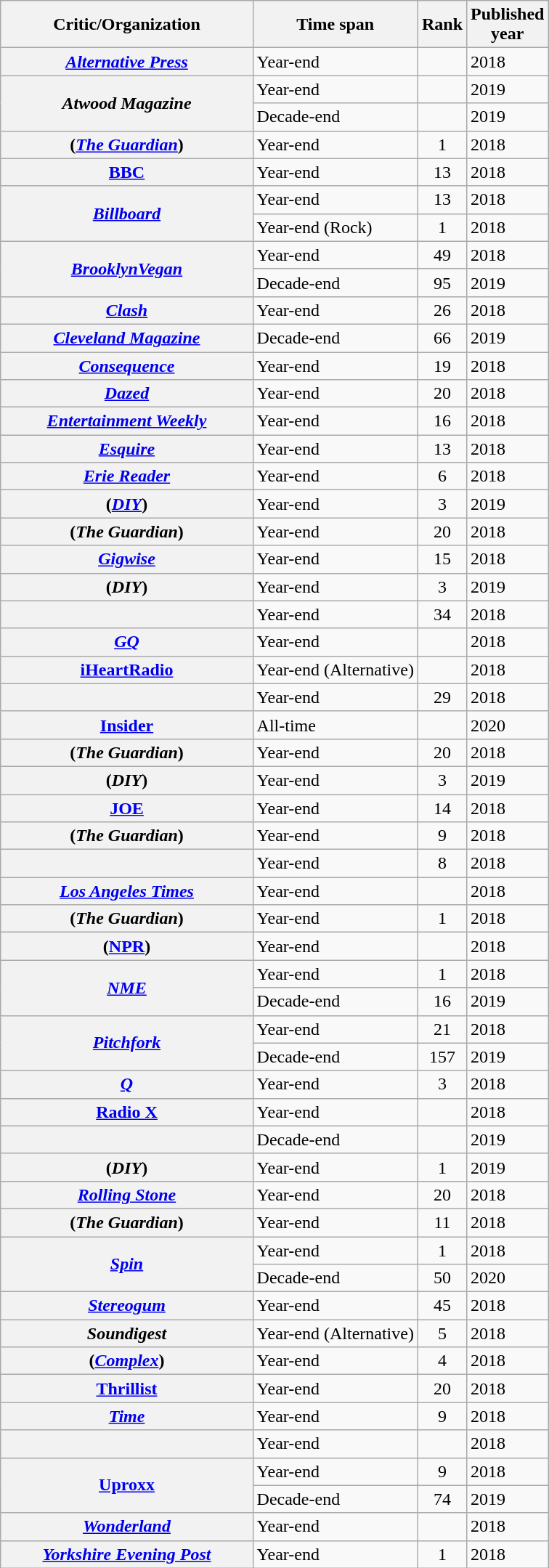<table class="wikitable sortable plainrowheaders" style="margin-left: auto; margin-right: auto; border: none;">
<tr>
<th scope="col" style="width:14em;">Critic/Organization</th>
<th scope="col">Time span</th>
<th scope="col">Rank</th>
<th scope="col">Published<br>year</th>
</tr>
<tr>
<th scope="row"><em><a href='#'>Alternative Press</a></em></th>
<td>Year-end</td>
<td style="text-align:center;"></td>
<td>2018</td>
</tr>
<tr>
<th scope="row" rowspan="2"><em>Atwood Magazine</em></th>
<td>Year-end</td>
<td style="text-align:center;"></td>
<td>2019</td>
</tr>
<tr>
<td>Decade-end</td>
<td style="text-align:center;"></td>
<td>2019</td>
</tr>
<tr>
<th scope="row"> (<em><a href='#'>The Guardian</a></em>)</th>
<td>Year-end</td>
<td style="text-align:center;">1</td>
<td>2018</td>
</tr>
<tr>
<th scope="row"><a href='#'>BBC</a></th>
<td>Year-end</td>
<td style="text-align:center;">13</td>
<td>2018</td>
</tr>
<tr>
<th scope="row" rowspan="2"><em><a href='#'>Billboard</a></em></th>
<td>Year-end</td>
<td style="text-align:center;">13</td>
<td>2018</td>
</tr>
<tr>
<td>Year-end (Rock)</td>
<td style="text-align:center;">1</td>
<td>2018</td>
</tr>
<tr>
<th scope="row" rowspan="2"><em><a href='#'>BrooklynVegan</a></em></th>
<td>Year-end</td>
<td style="text-align:center;">49</td>
<td>2018</td>
</tr>
<tr>
<td>Decade-end</td>
<td style="text-align:center;">95</td>
<td>2019</td>
</tr>
<tr>
<th scope="row"><em><a href='#'>Clash</a></em></th>
<td>Year-end</td>
<td style="text-align:center;">26</td>
<td>2018</td>
</tr>
<tr>
<th scope="row"><em><a href='#'>Cleveland Magazine</a></em></th>
<td>Decade-end</td>
<td style="text-align:center;">66</td>
<td>2019</td>
</tr>
<tr>
<th scope="row"><em><a href='#'>Consequence</a></em></th>
<td>Year-end</td>
<td style="text-align:center;">19</td>
<td>2018</td>
</tr>
<tr>
<th scope="row"><em><a href='#'>Dazed</a></em></th>
<td>Year-end</td>
<td style="text-align:center;">20</td>
<td>2018</td>
</tr>
<tr>
<th scope="row"><em><a href='#'>Entertainment Weekly</a></em></th>
<td>Year-end</td>
<td style="text-align:center;">16</td>
<td>2018</td>
</tr>
<tr>
<th scope="row"><em><a href='#'>Esquire</a></em></th>
<td>Year-end</td>
<td style="text-align:center;">13</td>
<td>2018</td>
</tr>
<tr>
<th scope="row"><em><a href='#'>Erie Reader</a></em></th>
<td>Year-end</td>
<td style="text-align:center;">6</td>
<td>2018</td>
</tr>
<tr>
<th scope="row"> (<em><a href='#'>DIY</a></em>)</th>
<td>Year-end</td>
<td style="text-align:center;">3</td>
<td>2019</td>
</tr>
<tr>
<th scope="row"> (<em>The Guardian</em>)</th>
<td>Year-end</td>
<td style="text-align:center;">20</td>
<td>2018</td>
</tr>
<tr>
<th scope="row"><em><a href='#'>Gigwise</a></em></th>
<td>Year-end</td>
<td style="text-align:center;">15</td>
<td>2018</td>
</tr>
<tr>
<th scope="row"> (<em>DIY</em>)</th>
<td>Year-end</td>
<td style="text-align:center;">3</td>
<td>2019</td>
</tr>
<tr>
<th scope="row"></th>
<td>Year-end</td>
<td style="text-align:center;">34</td>
<td>2018</td>
</tr>
<tr>
<th scope="row"><em><a href='#'>GQ</a></em></th>
<td>Year-end</td>
<td style="text-align:center;"></td>
<td>2018</td>
</tr>
<tr>
<th scope="row"><a href='#'>iHeartRadio</a></th>
<td>Year-end (Alternative)</td>
<td style="text-align:center;"></td>
<td>2018</td>
</tr>
<tr>
<th scope="row"></th>
<td>Year-end</td>
<td style="text-align:center;">29</td>
<td>2018</td>
</tr>
<tr>
<th scope="row"><a href='#'>Insider</a></th>
<td>All-time</td>
<td style="text-align:center;"></td>
<td>2020</td>
</tr>
<tr>
<th scope="row"> (<em>The Guardian</em>)</th>
<td>Year-end</td>
<td style="text-align:center;">20</td>
<td>2018</td>
</tr>
<tr>
<th scope="row"> (<em>DIY</em>)</th>
<td>Year-end</td>
<td style="text-align:center;">3</td>
<td>2019</td>
</tr>
<tr>
<th scope="row"><a href='#'>JOE</a></th>
<td>Year-end</td>
<td style="text-align:center;">14</td>
<td>2018</td>
</tr>
<tr>
<th scope="row"> (<em>The Guardian</em>)</th>
<td>Year-end</td>
<td style="text-align:center;">9</td>
<td>2018</td>
</tr>
<tr>
<th scope="row"></th>
<td>Year-end</td>
<td style="text-align:center;">8</td>
<td>2018</td>
</tr>
<tr>
<th scope="row"><em><a href='#'>Los Angeles Times</a></em></th>
<td>Year-end</td>
<td style="text-align:center;"></td>
<td>2018</td>
</tr>
<tr>
<th scope="row"> (<em>The Guardian</em>)</th>
<td>Year-end</td>
<td style="text-align:center;">1</td>
<td>2018</td>
</tr>
<tr>
<th scope="row"> (<a href='#'>NPR</a>)</th>
<td>Year-end</td>
<td style="text-align:center;"></td>
<td>2018</td>
</tr>
<tr>
<th scope="row" rowspan="2"><em><a href='#'>NME</a></em></th>
<td>Year-end</td>
<td style="text-align:center;">1</td>
<td>2018</td>
</tr>
<tr>
<td>Decade-end</td>
<td style="text-align:center;">16</td>
<td>2019</td>
</tr>
<tr>
<th scope="row" rowspan="2"><em><a href='#'>Pitchfork</a></em></th>
<td>Year-end</td>
<td style="text-align:center;">21</td>
<td>2018</td>
</tr>
<tr>
<td>Decade-end</td>
<td style="text-align:center;">157</td>
<td>2019</td>
</tr>
<tr>
<th scope="row"><em><a href='#'>Q</a></em></th>
<td>Year-end</td>
<td style="text-align:center;">3</td>
<td>2018</td>
</tr>
<tr>
<th scope="row"><a href='#'>Radio X</a></th>
<td>Year-end</td>
<td style="text-align:center;"></td>
<td>2018</td>
</tr>
<tr>
<th scope="row"></th>
<td>Decade-end</td>
<td style="text-align:center;"></td>
<td>2019</td>
</tr>
<tr>
<th scope="row"> (<em>DIY</em>)</th>
<td>Year-end</td>
<td style="text-align:center;">1</td>
<td>2019</td>
</tr>
<tr>
<th scope="row"><em><a href='#'>Rolling Stone</a></em></th>
<td>Year-end</td>
<td style="text-align:center;">20</td>
<td>2018</td>
</tr>
<tr>
<th scope="row"> (<em>The Guardian</em>)</th>
<td>Year-end</td>
<td style="text-align:center;">11</td>
<td>2018</td>
</tr>
<tr>
<th scope="row" rowspan="2"><em><a href='#'>Spin</a></em></th>
<td>Year-end</td>
<td style="text-align:center;">1</td>
<td>2018</td>
</tr>
<tr>
<td>Decade-end</td>
<td style="text-align:center;">50</td>
<td>2020</td>
</tr>
<tr>
<th scope="row"><em><a href='#'>Stereogum</a></em></th>
<td>Year-end</td>
<td style="text-align:center;">45</td>
<td>2018</td>
</tr>
<tr>
<th scope="row"><em>Soundigest</em></th>
<td>Year-end (Alternative)</td>
<td style="text-align:center;">5</td>
<td>2018</td>
</tr>
<tr>
<th scope="row"> (<em><a href='#'>Complex</a></em>)</th>
<td>Year-end</td>
<td style="text-align:center;">4</td>
<td>2018</td>
</tr>
<tr>
<th scope="row"><a href='#'>Thrillist</a></th>
<td>Year-end</td>
<td style="text-align:center;">20</td>
<td>2018</td>
</tr>
<tr>
<th scope="row"><em><a href='#'>Time</a></em></th>
<td>Year-end</td>
<td style="text-align:center;">9</td>
<td>2018</td>
</tr>
<tr>
<th scope="row"></th>
<td>Year-end</td>
<td style="text-align:center;"></td>
<td>2018</td>
</tr>
<tr>
<th scope="row" rowspan="2"><a href='#'>Uproxx</a></th>
<td>Year-end</td>
<td style="text-align:center;">9</td>
<td>2018</td>
</tr>
<tr>
<td>Decade-end</td>
<td style="text-align:center;">74</td>
<td>2019</td>
</tr>
<tr>
<th scope="row"><em><a href='#'>Wonderland</a></em></th>
<td>Year-end</td>
<td style="text-align:center;"></td>
<td>2018</td>
</tr>
<tr>
<th scope="row"><em><a href='#'>Yorkshire Evening Post</a></em></th>
<td>Year-end</td>
<td style="text-align:center;">1</td>
<td>2018</td>
</tr>
<tr>
</tr>
</table>
